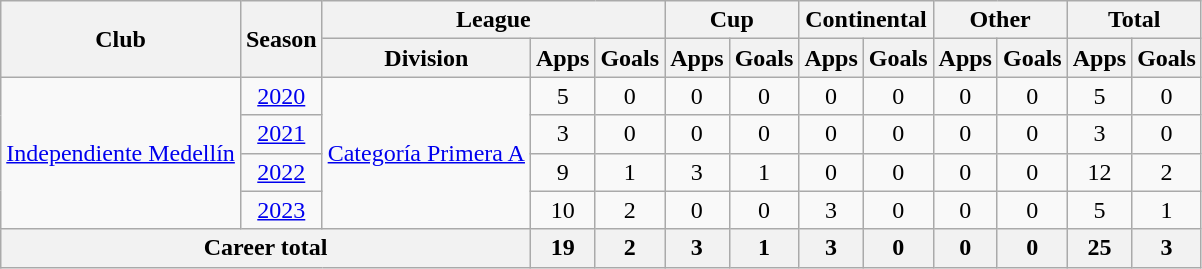<table class=wikitable style=text-align:center>
<tr>
<th rowspan="2">Club</th>
<th rowspan="2">Season</th>
<th colspan="3">League</th>
<th colspan="2">Cup</th>
<th colspan="2">Continental</th>
<th colspan="2">Other</th>
<th colspan="2">Total</th>
</tr>
<tr>
<th>Division</th>
<th>Apps</th>
<th>Goals</th>
<th>Apps</th>
<th>Goals</th>
<th>Apps</th>
<th>Goals</th>
<th>Apps</th>
<th>Goals</th>
<th>Apps</th>
<th>Goals</th>
</tr>
<tr>
<td rowspan="4"><a href='#'>Independiente Medellín</a></td>
<td><a href='#'>2020</a></td>
<td rowspan="4"><a href='#'>Categoría Primera A</a></td>
<td>5</td>
<td>0</td>
<td>0</td>
<td>0</td>
<td>0</td>
<td>0</td>
<td>0</td>
<td>0</td>
<td>5</td>
<td>0</td>
</tr>
<tr>
<td><a href='#'>2021</a></td>
<td>3</td>
<td>0</td>
<td>0</td>
<td>0</td>
<td>0</td>
<td>0</td>
<td>0</td>
<td>0</td>
<td>3</td>
<td>0</td>
</tr>
<tr>
<td><a href='#'>2022</a></td>
<td>9</td>
<td>1</td>
<td>3</td>
<td>1</td>
<td>0</td>
<td>0</td>
<td>0</td>
<td>0</td>
<td>12</td>
<td>2</td>
</tr>
<tr>
<td><a href='#'>2023</a></td>
<td>10</td>
<td>2</td>
<td>0</td>
<td>0</td>
<td>3</td>
<td>0</td>
<td>0</td>
<td>0</td>
<td>5</td>
<td>1</td>
</tr>
<tr>
<th colspan="3"><strong>Career total</strong></th>
<th>19</th>
<th>2</th>
<th>3</th>
<th>1</th>
<th>3</th>
<th>0</th>
<th>0</th>
<th>0</th>
<th>25</th>
<th>3</th>
</tr>
</table>
